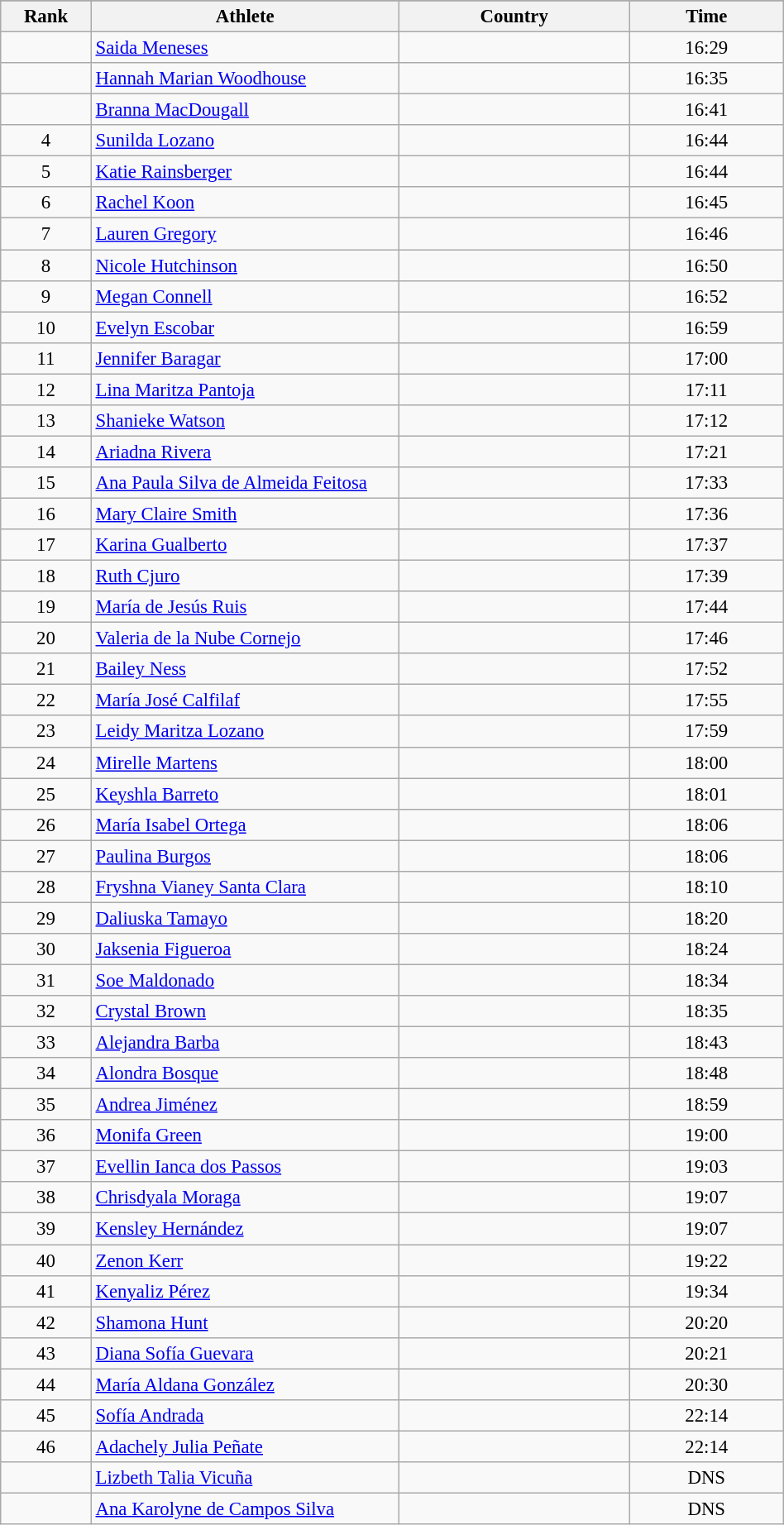<table class="wikitable sortable" style=" text-align:center; font-size:95%;" width="50%">
<tr>
</tr>
<tr>
<th width=5%>Rank</th>
<th width=20%>Athlete</th>
<th width=15%>Country</th>
<th width=10%>Time</th>
</tr>
<tr>
<td align=center></td>
<td align=left><a href='#'>Saida Meneses</a></td>
<td align=left></td>
<td>16:29</td>
</tr>
<tr>
<td align=center></td>
<td align=left><a href='#'>Hannah Marian Woodhouse</a></td>
<td align=left></td>
<td>16:35</td>
</tr>
<tr>
<td align=center></td>
<td align=left><a href='#'>Branna MacDougall</a></td>
<td align=left></td>
<td>16:41</td>
</tr>
<tr>
<td align=center>4</td>
<td align=left><a href='#'>Sunilda Lozano</a></td>
<td align=left></td>
<td>16:44</td>
</tr>
<tr>
<td align=center>5</td>
<td align=left><a href='#'>Katie Rainsberger</a></td>
<td align=left></td>
<td>16:44</td>
</tr>
<tr>
<td align=center>6</td>
<td align=left><a href='#'>Rachel Koon</a></td>
<td align=left></td>
<td>16:45</td>
</tr>
<tr>
<td align=center>7</td>
<td align=left><a href='#'>Lauren Gregory</a></td>
<td align=left></td>
<td>16:46</td>
</tr>
<tr>
<td align=center>8</td>
<td align=left><a href='#'>Nicole Hutchinson</a></td>
<td align=left></td>
<td>16:50</td>
</tr>
<tr>
<td align=center>9</td>
<td align=left><a href='#'>Megan Connell</a></td>
<td align=left></td>
<td>16:52</td>
</tr>
<tr>
<td align=center>10</td>
<td align=left><a href='#'>Evelyn Escobar</a></td>
<td align=left></td>
<td>16:59</td>
</tr>
<tr>
<td align=center>11</td>
<td align=left><a href='#'>Jennifer Baragar</a></td>
<td align=left></td>
<td>17:00</td>
</tr>
<tr>
<td align=center>12</td>
<td align=left><a href='#'>Lina Maritza Pantoja</a></td>
<td align=left></td>
<td>17:11</td>
</tr>
<tr>
<td align=center>13</td>
<td align=left><a href='#'>Shanieke Watson</a></td>
<td align=left></td>
<td>17:12</td>
</tr>
<tr>
<td align=center>14</td>
<td align=left><a href='#'>Ariadna Rivera</a></td>
<td align=left></td>
<td>17:21</td>
</tr>
<tr>
<td align=center>15</td>
<td align=left><a href='#'>Ana Paula Silva de Almeida Feitosa</a></td>
<td align=left></td>
<td>17:33</td>
</tr>
<tr>
<td align=center>16</td>
<td align=left><a href='#'>Mary Claire Smith</a></td>
<td align=left></td>
<td>17:36</td>
</tr>
<tr>
<td align=center>17</td>
<td align=left><a href='#'>Karina Gualberto</a></td>
<td align=left></td>
<td>17:37</td>
</tr>
<tr>
<td align=center>18</td>
<td align=left><a href='#'>Ruth Cjuro</a></td>
<td align=left></td>
<td>17:39</td>
</tr>
<tr>
<td align=center>19</td>
<td align=left><a href='#'>María de Jesús Ruis</a></td>
<td align=left></td>
<td>17:44</td>
</tr>
<tr>
<td align=center>20</td>
<td align=left><a href='#'>Valeria de la Nube Cornejo</a></td>
<td align=left></td>
<td>17:46</td>
</tr>
<tr>
<td align=center>21</td>
<td align=left><a href='#'>Bailey Ness</a></td>
<td align=left></td>
<td>17:52</td>
</tr>
<tr>
<td align=center>22</td>
<td align=left><a href='#'>María José Calfilaf</a></td>
<td align=left></td>
<td>17:55</td>
</tr>
<tr>
<td align=center>23</td>
<td align=left><a href='#'>Leidy Maritza Lozano</a></td>
<td align=left></td>
<td>17:59</td>
</tr>
<tr>
<td align=center>24</td>
<td align=left><a href='#'>Mirelle Martens</a></td>
<td align=left></td>
<td>18:00</td>
</tr>
<tr>
<td align=center>25</td>
<td align=left><a href='#'>Keyshla Barreto</a></td>
<td align=left></td>
<td>18:01</td>
</tr>
<tr>
<td align=center>26</td>
<td align=left><a href='#'>María Isabel Ortega</a></td>
<td align=left></td>
<td>18:06</td>
</tr>
<tr>
<td align=center>27</td>
<td align=left><a href='#'>Paulina Burgos</a></td>
<td align=left></td>
<td>18:06</td>
</tr>
<tr>
<td align=center>28</td>
<td align=left><a href='#'>Fryshna Vianey Santa Clara</a></td>
<td align=left></td>
<td>18:10</td>
</tr>
<tr>
<td align=center>29</td>
<td align=left><a href='#'>Daliuska Tamayo</a></td>
<td align=left></td>
<td>18:20</td>
</tr>
<tr>
<td align=center>30</td>
<td align=left><a href='#'>Jaksenia Figueroa</a></td>
<td align=left></td>
<td>18:24</td>
</tr>
<tr>
<td align=center>31</td>
<td align=left><a href='#'>Soe Maldonado</a></td>
<td align=left></td>
<td>18:34</td>
</tr>
<tr>
<td align=center>32</td>
<td align=left><a href='#'>Crystal Brown</a></td>
<td align=left></td>
<td>18:35</td>
</tr>
<tr>
<td align=center>33</td>
<td align=left><a href='#'>Alejandra Barba</a></td>
<td align=left></td>
<td>18:43</td>
</tr>
<tr>
<td align=center>34</td>
<td align=left><a href='#'>Alondra Bosque</a></td>
<td align=left></td>
<td>18:48</td>
</tr>
<tr>
<td align=center>35</td>
<td align=left><a href='#'>Andrea Jiménez</a></td>
<td align=left></td>
<td>18:59</td>
</tr>
<tr>
<td align=center>36</td>
<td align=left><a href='#'>Monifa Green</a></td>
<td align=left></td>
<td>19:00</td>
</tr>
<tr>
<td align=center>37</td>
<td align=left><a href='#'>Evellin Ianca dos Passos</a></td>
<td align=left></td>
<td>19:03</td>
</tr>
<tr>
<td align=center>38</td>
<td align=left><a href='#'>Chrisdyala Moraga</a></td>
<td align=left></td>
<td>19:07</td>
</tr>
<tr>
<td align=center>39</td>
<td align=left><a href='#'>Kensley Hernández</a></td>
<td align=left></td>
<td>19:07</td>
</tr>
<tr>
<td align=center>40</td>
<td align=left><a href='#'>Zenon Kerr</a></td>
<td align=left></td>
<td>19:22</td>
</tr>
<tr>
<td align=center>41</td>
<td align=left><a href='#'>Kenyaliz Pérez</a></td>
<td align=left></td>
<td>19:34</td>
</tr>
<tr>
<td align=center>42</td>
<td align=left><a href='#'>Shamona Hunt</a></td>
<td align=left></td>
<td>20:20</td>
</tr>
<tr>
<td align=center>43</td>
<td align=left><a href='#'>Diana Sofía Guevara</a></td>
<td align=left></td>
<td>20:21</td>
</tr>
<tr>
<td align=center>44</td>
<td align=left><a href='#'>María Aldana González</a></td>
<td align=left></td>
<td>20:30</td>
</tr>
<tr>
<td align=center>45</td>
<td align=left><a href='#'>Sofía Andrada</a></td>
<td align=left></td>
<td>22:14</td>
</tr>
<tr>
<td align=center>46</td>
<td align=left><a href='#'>Adachely Julia Peñate</a></td>
<td align=left></td>
<td>22:14</td>
</tr>
<tr>
<td align=center></td>
<td align=left><a href='#'>Lizbeth Talia Vicuña</a></td>
<td align=left></td>
<td>DNS</td>
</tr>
<tr>
<td align=center></td>
<td align=left><a href='#'>Ana Karolyne de Campos Silva</a></td>
<td align=left></td>
<td>DNS</td>
</tr>
</table>
